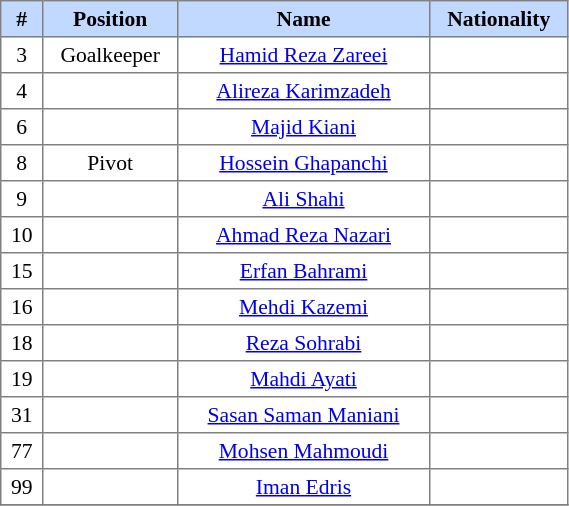<table border=1 style="border-collapse:collapse; font-size:90%;" cellpadding=3 cellspacing=0 width=30%>
<tr bgcolor=#C1D8FF>
<th width=2%>#</th>
<th width=5%>Position</th>
<th width=10%>Name</th>
<th width=5%>Nationality</th>
</tr>
<tr align=center>
<td>3</td>
<td>Goalkeeper</td>
<td><a href='#'>Hamid Reza Zareei</a></td>
<td></td>
</tr>
<tr align=center>
<td>4</td>
<td></td>
<td><a href='#'>Alireza Karimzadeh</a></td>
<td></td>
</tr>
<tr align=center>
<td>6</td>
<td></td>
<td><a href='#'>Majid Kiani</a></td>
<td></td>
</tr>
<tr align=center>
<td>8</td>
<td>Pivot</td>
<td><a href='#'>Hossein Ghapanchi</a></td>
<td></td>
</tr>
<tr align=center>
<td>9</td>
<td></td>
<td><a href='#'>Ali Shahi</a></td>
<td></td>
</tr>
<tr align=center>
<td>10</td>
<td></td>
<td><a href='#'>Ahmad Reza Nazari</a></td>
<td></td>
</tr>
<tr align=center>
<td>15</td>
<td></td>
<td><a href='#'>Erfan Bahrami</a></td>
<td></td>
</tr>
<tr align=center>
<td>16</td>
<td></td>
<td><a href='#'>Mehdi Kazemi</a></td>
<td></td>
</tr>
<tr align=center>
<td>18</td>
<td></td>
<td><a href='#'>Reza Sohrabi</a></td>
<td></td>
</tr>
<tr align=center>
<td>19</td>
<td></td>
<td><a href='#'>Mahdi Ayati</a></td>
<td></td>
</tr>
<tr align=center>
<td>31</td>
<td></td>
<td><a href='#'>Sasan Saman Maniani</a></td>
<td></td>
</tr>
<tr align=center>
<td>77</td>
<td></td>
<td><a href='#'>Mohsen Mahmoudi</a></td>
<td></td>
</tr>
<tr align=center>
<td>99</td>
<td></td>
<td><a href='#'>Iman Edris</a></td>
<td></td>
</tr>
<tr align=center>
</tr>
</table>
